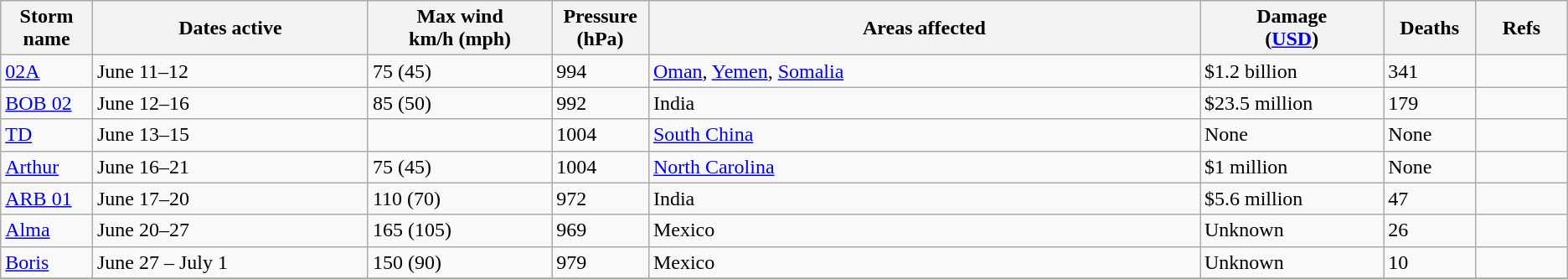<table class="wikitable sortable">
<tr>
<th width="5%">Storm name</th>
<th width="15%">Dates active</th>
<th width="10%">Max wind<br>km/h (mph)</th>
<th width="5%">Pressure<br>(hPa)</th>
<th width="30%">Areas affected</th>
<th width="10%">Damage<br>(<a href='#'>USD</a>)</th>
<th width="5%">Deaths</th>
<th width="5%">Refs</th>
</tr>
<tr>
<td><a href='#'>02A</a></td>
<td>June 11–12</td>
<td>75 (45)</td>
<td>994</td>
<td><a href='#'>Oman</a>, <a href='#'>Yemen</a>, <a href='#'>Somalia</a></td>
<td>$1.2 billion</td>
<td>341</td>
<td></td>
</tr>
<tr>
<td><a href='#'>BOB 02</a></td>
<td>June 12–16</td>
<td>85 (50)</td>
<td>992</td>
<td>India</td>
<td>$23.5 million</td>
<td>179</td>
<td></td>
</tr>
<tr>
<td><a href='#'>TD</a></td>
<td>June 13–15</td>
<td></td>
<td>1004</td>
<td><a href='#'>South China</a></td>
<td>None</td>
<td>None</td>
<td></td>
</tr>
<tr>
<td><a href='#'>Arthur</a></td>
<td>June 16–21</td>
<td>75 (45)</td>
<td>1004</td>
<td><a href='#'>North Carolina</a></td>
<td>$1 million</td>
<td>None</td>
<td></td>
</tr>
<tr>
<td><a href='#'>ARB 01</a></td>
<td>June 17–20</td>
<td>110 (70)</td>
<td>972</td>
<td>India</td>
<td>$5.6 million</td>
<td>47</td>
<td></td>
</tr>
<tr>
<td><a href='#'>Alma</a></td>
<td>June 20–27</td>
<td>165 (105)</td>
<td>969</td>
<td>Mexico</td>
<td>Unknown</td>
<td>26</td>
<td></td>
</tr>
<tr>
<td><a href='#'>Boris</a></td>
<td>June 27 – July 1</td>
<td>150 (90)</td>
<td>979</td>
<td>Mexico</td>
<td>Unknown</td>
<td>10</td>
<td></td>
</tr>
<tr>
</tr>
</table>
